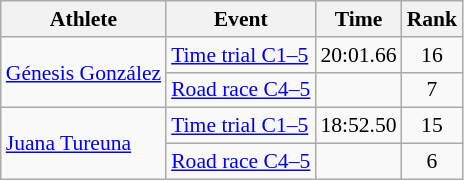<table class=wikitable style="font-size:90%">
<tr>
<th>Athlete</th>
<th>Event</th>
<th>Time</th>
<th>Rank</th>
</tr>
<tr align=center>
<td align=left rowspan=2><a href='#'>Génesis González</a></td>
<td align=left><a href='#'>Time trial C1–5</a></td>
<td>20:01.66</td>
<td>16</td>
</tr>
<tr align=center>
<td align=left><a href='#'>Road race C4–5</a></td>
<td></td>
<td>7</td>
</tr>
<tr align=center>
<td align=left rowspan=2><a href='#'>Juana Tureuna</a></td>
<td align=left><a href='#'>Time trial C1–5</a></td>
<td>18:52.50</td>
<td>15</td>
</tr>
<tr align=center>
<td align=left><a href='#'>Road race C4–5</a></td>
<td></td>
<td>6</td>
</tr>
</table>
